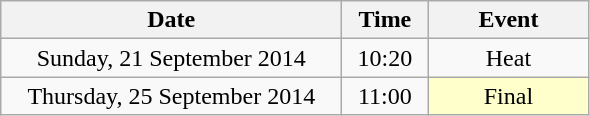<table class = "wikitable" style="text-align:center;">
<tr>
<th width=220>Date</th>
<th width=50>Time</th>
<th width=100>Event</th>
</tr>
<tr>
<td>Sunday, 21 September 2014</td>
<td>10:20</td>
<td>Heat</td>
</tr>
<tr>
<td>Thursday, 25 September 2014</td>
<td>11:00</td>
<td bgcolor=ffffcc>Final</td>
</tr>
</table>
